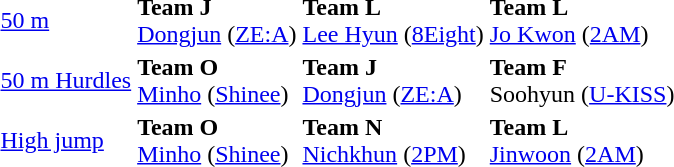<table>
<tr>
<td><a href='#'>50 m</a></td>
<td><strong>Team J</strong><br><a href='#'>Dongjun</a> (<a href='#'>ZE:A</a>)</td>
<td><strong>Team L</strong><br><a href='#'>Lee Hyun</a> (<a href='#'>8Eight</a>)</td>
<td><strong>Team L</strong><br><a href='#'>Jo Kwon</a> (<a href='#'>2AM</a>)</td>
</tr>
<tr>
<td><a href='#'>50 m Hurdles</a></td>
<td><strong>Team O</strong><br><a href='#'>Minho</a> (<a href='#'>Shinee</a>)</td>
<td><strong>Team J</strong><br><a href='#'>Dongjun</a> (<a href='#'>ZE:A</a>)</td>
<td><strong>Team F</strong><br>Soohyun (<a href='#'>U-KISS</a>)</td>
</tr>
<tr>
<td><a href='#'>High jump</a></td>
<td><strong>Team O</strong><br><a href='#'>Minho</a> (<a href='#'>Shinee</a>)</td>
<td><strong>Team N</strong><br><a href='#'>Nichkhun</a> (<a href='#'>2PM</a>)</td>
<td><strong>Team L</strong><br><a href='#'>Jinwoon</a> (<a href='#'>2AM</a>)</td>
</tr>
<tr>
</tr>
</table>
